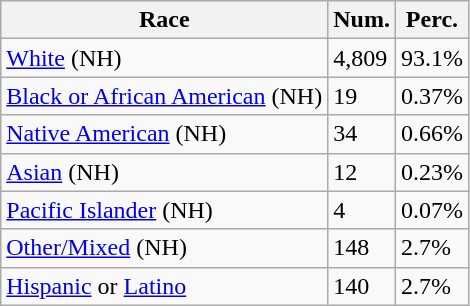<table class="wikitable">
<tr>
<th>Race</th>
<th>Num.</th>
<th>Perc.</th>
</tr>
<tr>
<td><a href='#'>White</a> (NH)</td>
<td>4,809</td>
<td>93.1%</td>
</tr>
<tr>
<td><a href='#'>Black or African American</a> (NH)</td>
<td>19</td>
<td>0.37%</td>
</tr>
<tr>
<td><a href='#'>Native American</a> (NH)</td>
<td>34</td>
<td>0.66%</td>
</tr>
<tr>
<td><a href='#'>Asian</a> (NH)</td>
<td>12</td>
<td>0.23%</td>
</tr>
<tr>
<td><a href='#'>Pacific Islander</a> (NH)</td>
<td>4</td>
<td>0.07%</td>
</tr>
<tr>
<td><a href='#'>Other/Mixed</a> (NH)</td>
<td>148</td>
<td>2.7%</td>
</tr>
<tr>
<td><a href='#'>Hispanic</a> or <a href='#'>Latino</a></td>
<td>140</td>
<td>2.7%</td>
</tr>
</table>
